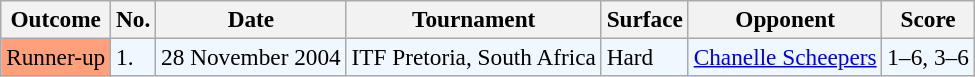<table class="sortable wikitable" style=font-size:97%>
<tr>
<th>Outcome</th>
<th>No.</th>
<th>Date</th>
<th>Tournament</th>
<th>Surface</th>
<th>Opponent</th>
<th>Score</th>
</tr>
<tr style="background:#f0f8ff;">
<td bgcolor=FFA07A>Runner-up</td>
<td>1.</td>
<td>28 November 2004</td>
<td>ITF Pretoria, South Africa</td>
<td>Hard</td>
<td> <a href='#'>Chanelle Scheepers</a></td>
<td>1–6, 3–6</td>
</tr>
</table>
